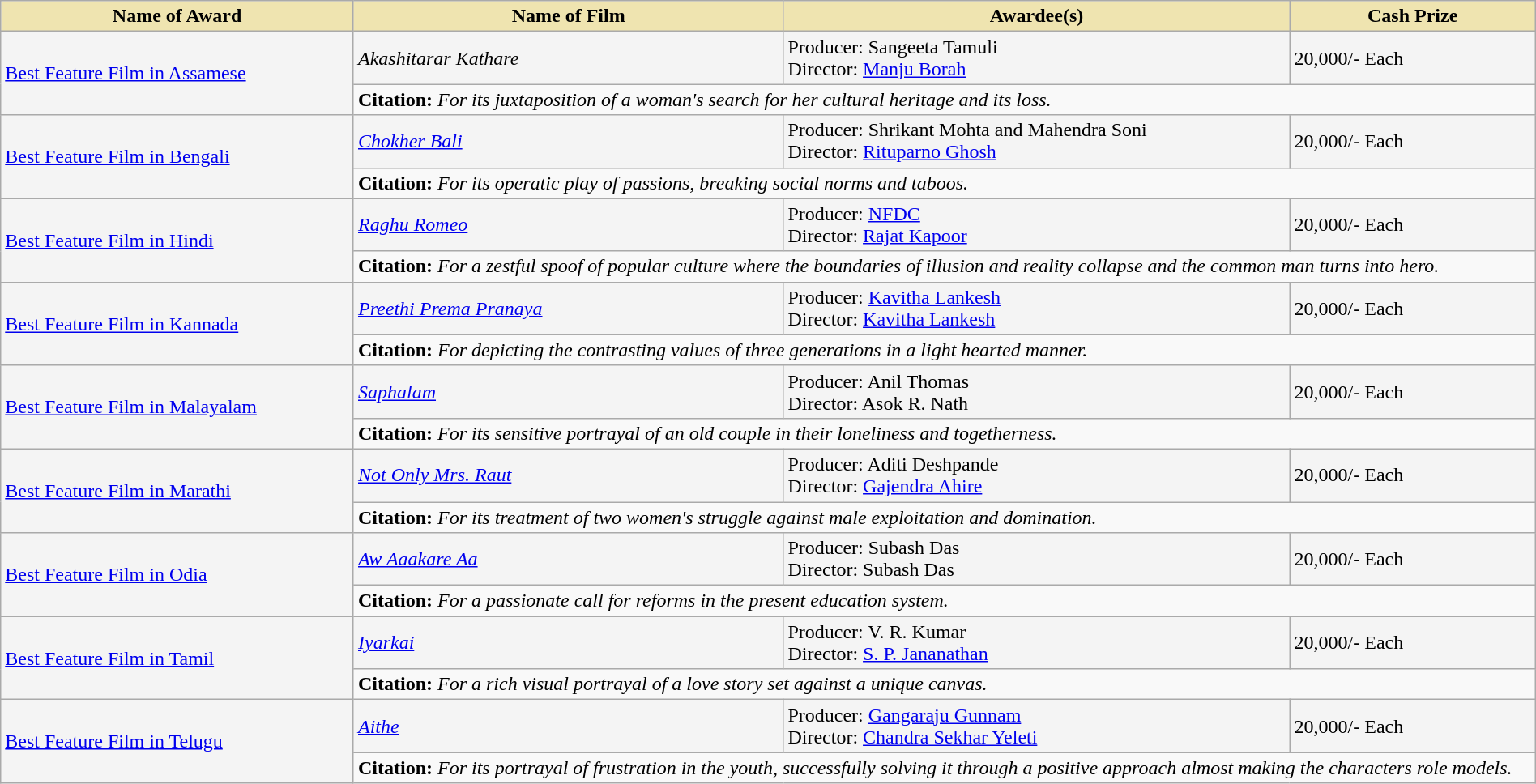<table class="wikitable" style="width:100%;">
<tr>
<th style="background-color:#EFE4B0;width:23%;">Name of Award</th>
<th style="background-color:#EFE4B0;width:28%;">Name of Film</th>
<th style="background-color:#EFE4B0;width:33%;">Awardee(s)</th>
<th style="background-color:#EFE4B0;width:16%;">Cash Prize</th>
</tr>
<tr style="background-color:#F4F4F4">
<td rowspan="2"><a href='#'>Best Feature Film in Assamese</a></td>
<td><em>Akashitarar Kathare</em></td>
<td>Producer: Sangeeta Tamuli<br>Director: <a href='#'>Manju Borah</a></td>
<td> 20,000/- Each</td>
</tr>
<tr style="background-color:#F9F9F9">
<td colspan="3"><strong>Citation:</strong> <em>For its juxtaposition of a woman's search for her cultural heritage and its loss.</em></td>
</tr>
<tr style="background-color:#F4F4F4">
<td rowspan="2"><a href='#'>Best Feature Film in Bengali</a></td>
<td><em><a href='#'>Chokher Bali</a></em></td>
<td>Producer: Shrikant Mohta and Mahendra Soni<br>Director: <a href='#'>Rituparno Ghosh</a></td>
<td> 20,000/- Each</td>
</tr>
<tr style="background-color:#F9F9F9">
<td colspan="3"><strong>Citation:</strong> <em>For its operatic play of passions, breaking social norms and taboos.</em></td>
</tr>
<tr style="background-color:#F4F4F4">
<td rowspan="2"><a href='#'>Best Feature Film in Hindi</a></td>
<td><em><a href='#'>Raghu Romeo</a></em></td>
<td>Producer: <a href='#'>NFDC</a><br>Director: <a href='#'>Rajat Kapoor</a></td>
<td> 20,000/- Each</td>
</tr>
<tr style="background-color:#F9F9F9">
<td colspan="3"><strong>Citation:</strong> <em>For a zestful spoof of popular culture where the boundaries of illusion and reality collapse and the common man turns into hero.</em></td>
</tr>
<tr style="background-color:#F4F4F4">
<td rowspan="2"><a href='#'>Best Feature Film in Kannada</a></td>
<td><em><a href='#'>Preethi Prema Pranaya</a></em></td>
<td>Producer: <a href='#'>Kavitha Lankesh</a><br>Director: <a href='#'>Kavitha Lankesh</a></td>
<td> 20,000/- Each</td>
</tr>
<tr style="background-color:#F9F9F9">
<td colspan="3"><strong>Citation:</strong> <em>For depicting the contrasting values of three generations in a light hearted manner.</em></td>
</tr>
<tr style="background-color:#F4F4F4">
<td rowspan="2"><a href='#'>Best Feature Film in Malayalam</a></td>
<td><em><a href='#'>Saphalam</a></em></td>
<td>Producer: Anil Thomas<br>Director: Asok R. Nath</td>
<td> 20,000/- Each</td>
</tr>
<tr style="background-color:#F9F9F9">
<td colspan="3"><strong>Citation:</strong> <em>For its sensitive portrayal of an old couple in their loneliness and togetherness.</em></td>
</tr>
<tr style="background-color:#F4F4F4">
<td rowspan="2"><a href='#'>Best Feature Film in Marathi</a></td>
<td><em><a href='#'>Not Only Mrs. Raut</a></em></td>
<td>Producer: Aditi Deshpande<br>Director: <a href='#'>Gajendra Ahire</a></td>
<td> 20,000/- Each</td>
</tr>
<tr style="background-color:#F9F9F9">
<td colspan="3"><strong>Citation:</strong> <em>For its treatment of two women's struggle against male exploitation and domination.</em></td>
</tr>
<tr style="background-color:#F4F4F4">
<td rowspan="2"><a href='#'>Best Feature Film in Odia</a></td>
<td><em><a href='#'>Aw Aaakare Aa</a></em></td>
<td>Producer: Subash Das<br>Director: Subash Das</td>
<td> 20,000/- Each</td>
</tr>
<tr style="background-color:#F9F9F9">
<td colspan="3"><strong>Citation:</strong> <em>For a passionate call for reforms in the present education system.</em></td>
</tr>
<tr style="background-color:#F4F4F4">
<td rowspan="2"><a href='#'>Best Feature Film in Tamil</a></td>
<td><em><a href='#'>Iyarkai</a></em></td>
<td>Producer: V. R. Kumar<br>Director: <a href='#'>S. P. Jananathan</a></td>
<td> 20,000/- Each</td>
</tr>
<tr style="background-color:#F9F9F9">
<td colspan="3"><strong>Citation:</strong> <em>For a rich visual portrayal of a love story set against a unique canvas.</em></td>
</tr>
<tr style="background-color:#F4F4F4">
<td rowspan="2"><a href='#'>Best Feature Film in Telugu</a></td>
<td><em><a href='#'>Aithe</a></em></td>
<td>Producer: <a href='#'>Gangaraju Gunnam</a><br>Director: <a href='#'>Chandra Sekhar Yeleti</a></td>
<td> 20,000/- Each</td>
</tr>
<tr style="background-color:#F9F9F9">
<td colspan="3"><strong>Citation:</strong> <em>For its portrayal of frustration in the youth, successfully solving it through a positive approach almost making the characters role models.</em></td>
</tr>
</table>
